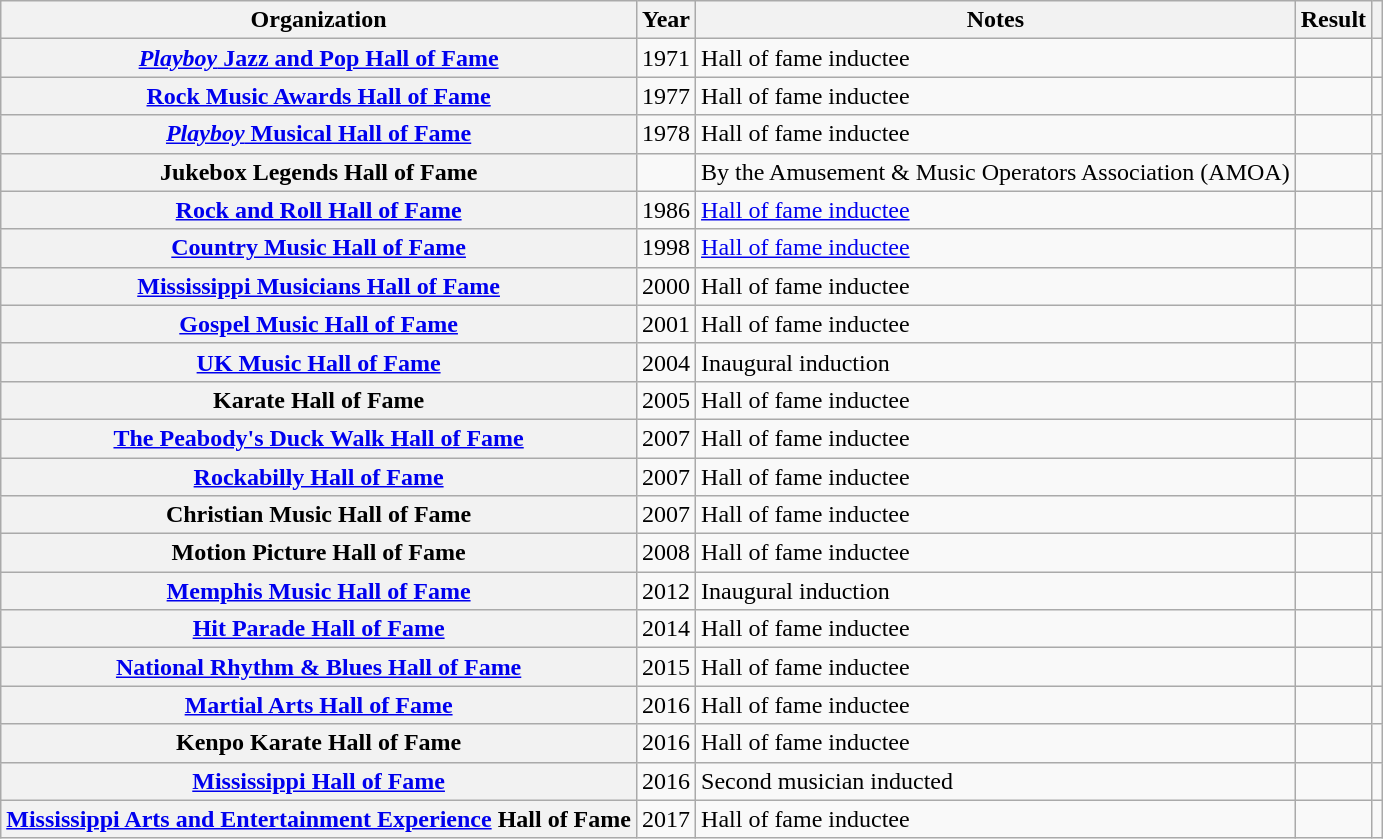<table class="wikitable plainrowheaders sortable" style="margin-right: 0;">
<tr>
<th scope="col">Organization</th>
<th scope="col">Year</th>
<th scope="col">Notes</th>
<th scope="col">Result</th>
<th scope="col" class="unsortable"></th>
</tr>
<tr>
<th scope="row"><a href='#'><em>Playboy</em> Jazz and Pop Hall of Fame</a></th>
<td>1971</td>
<td>Hall of fame inductee</td>
<td></td>
<td style="text-align:center;"></td>
</tr>
<tr>
<th scope="row"><a href='#'>Rock Music Awards Hall of Fame</a></th>
<td>1977</td>
<td>Hall of fame inductee</td>
<td></td>
<td style="text-align:center;"></td>
</tr>
<tr>
<th scope="row"><a href='#'><em>Playboy</em> Musical Hall of Fame</a></th>
<td>1978</td>
<td>Hall of fame inductee</td>
<td></td>
<td style="text-align:center;"></td>
</tr>
<tr>
<th scope="row">Jukebox Legends Hall of Fame</th>
<td></td>
<td>By the Amusement & Music Operators Association (AMOA)</td>
<td></td>
<td style="text-align:center;"></td>
</tr>
<tr>
<th scope="row"><a href='#'>Rock and Roll Hall of Fame</a></th>
<td>1986</td>
<td><a href='#'>Hall of fame inductee</a></td>
<td></td>
<td style="text-align:center;"></td>
</tr>
<tr>
<th scope="row"><a href='#'>Country Music Hall of Fame</a></th>
<td>1998</td>
<td><a href='#'>Hall of fame inductee</a></td>
<td></td>
<td style="text-align:center;"></td>
</tr>
<tr>
<th scope="row"><a href='#'>Mississippi Musicians Hall of Fame</a></th>
<td>2000</td>
<td>Hall of fame inductee</td>
<td></td>
<td style="text-align:center;"></td>
</tr>
<tr>
<th scope="row"><a href='#'>Gospel Music Hall of Fame</a></th>
<td>2001</td>
<td>Hall of fame inductee</td>
<td></td>
<td style="text-align:center;"></td>
</tr>
<tr>
<th scope="row"><a href='#'>UK Music Hall of Fame</a></th>
<td>2004</td>
<td>Inaugural induction</td>
<td></td>
<td style="text-align:center;"></td>
</tr>
<tr>
<th scope="row">Karate Hall of Fame </th>
<td>2005</td>
<td>Hall of fame inductee</td>
<td></td>
<td style="text-align:center;"></td>
</tr>
<tr>
<th scope="row"><a href='#'>The Peabody's Duck Walk Hall of Fame</a></th>
<td>2007</td>
<td>Hall of fame inductee</td>
<td></td>
<td style="text-align:center;"></td>
</tr>
<tr>
<th scope="row"><a href='#'>Rockabilly Hall of Fame</a></th>
<td>2007</td>
<td>Hall of fame inductee</td>
<td></td>
<td style="text-align:center;"></td>
</tr>
<tr>
<th scope="row">Christian Music Hall of Fame</th>
<td>2007</td>
<td>Hall of fame inductee</td>
<td></td>
<td style="text-align:center;"></td>
</tr>
<tr>
<th scope="row">Motion Picture Hall of Fame</th>
<td>2008</td>
<td>Hall of fame inductee</td>
<td></td>
<td style="text-align:center;"></td>
</tr>
<tr>
<th scope="row"><a href='#'>Memphis Music Hall of Fame</a></th>
<td>2012</td>
<td>Inaugural induction</td>
<td></td>
<td style="text-align:center;"></td>
</tr>
<tr>
<th scope="row"><a href='#'>Hit Parade Hall of Fame</a></th>
<td>2014</td>
<td>Hall of fame inductee</td>
<td></td>
<td style="text-align:center;"></td>
</tr>
<tr>
<th scope="row"><a href='#'>National Rhythm & Blues Hall of Fame</a></th>
<td>2015</td>
<td>Hall of fame inductee</td>
<td></td>
<td style="text-align:center;"></td>
</tr>
<tr>
<th scope="row"><a href='#'>Martial Arts Hall of Fame</a></th>
<td>2016</td>
<td>Hall of fame inductee</td>
<td></td>
<td style="text-align:center;"></td>
</tr>
<tr>
<th scope="row">Kenpo Karate Hall of Fame</th>
<td>2016</td>
<td>Hall of fame inductee</td>
<td></td>
<td style="text-align:center;"></td>
</tr>
<tr>
<th scope="row"><a href='#'>Mississippi Hall of Fame</a></th>
<td>2016</td>
<td>Second musician inducted</td>
<td></td>
<td style="text-align:center;"></td>
</tr>
<tr>
<th scope="row"><a href='#'>Mississippi Arts and Entertainment Experience</a> Hall of Fame</th>
<td>2017</td>
<td>Hall of fame inductee</td>
<td></td>
<td style="text-align:center;"></td>
</tr>
</table>
